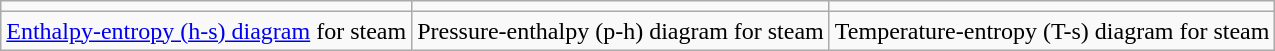<table class="wikitable">
<tr>
<td></td>
<td></td>
<td></td>
</tr>
<tr>
<td><a href='#'>Enthalpy-entropy (h-s) diagram</a> for steam</td>
<td>Pressure-enthalpy (p-h) diagram for steam</td>
<td>Temperature-entropy (T-s) diagram for steam</td>
</tr>
</table>
